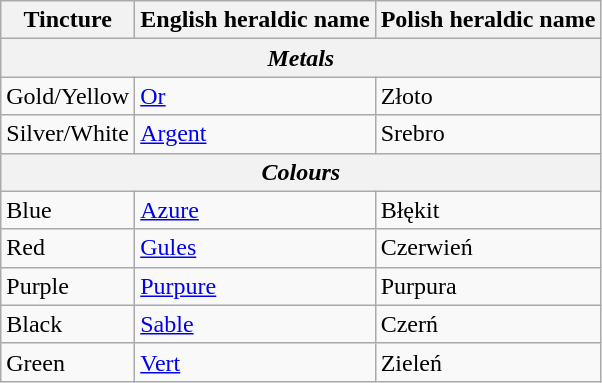<table class="wikitable">
<tr>
<th>Tincture</th>
<th>English heraldic name</th>
<th>Polish heraldic name</th>
</tr>
<tr>
<th colspan=3><em>Metals</em></th>
</tr>
<tr>
<td>Gold/Yellow</td>
<td><a href='#'>Or</a></td>
<td>Złoto</td>
</tr>
<tr>
<td>Silver/White</td>
<td><a href='#'>Argent</a></td>
<td>Srebro</td>
</tr>
<tr>
<th colspan=3><em>Colours</em></th>
</tr>
<tr>
<td>Blue</td>
<td><a href='#'>Azure</a></td>
<td>Błękit</td>
</tr>
<tr>
<td>Red</td>
<td><a href='#'>Gules</a></td>
<td>Czerwień</td>
</tr>
<tr>
<td>Purple</td>
<td><a href='#'>Purpure</a></td>
<td>Purpura</td>
</tr>
<tr>
<td>Black</td>
<td><a href='#'>Sable</a></td>
<td>Czerń</td>
</tr>
<tr>
<td>Green</td>
<td><a href='#'>Vert</a></td>
<td>Zieleń</td>
</tr>
</table>
